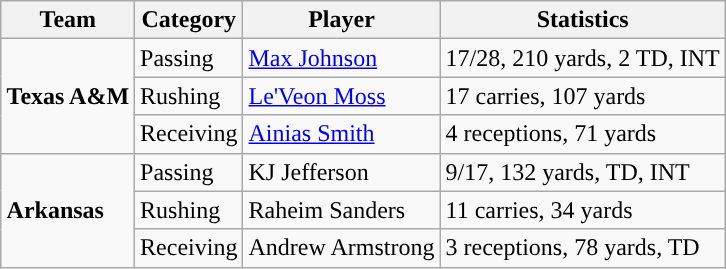<table class="wikitable" style="float: right;">
<tr>
<th>Team</th>
<th>Category</th>
<th>Player</th>
<th>Statistics</th>
</tr>
<tr>
<td rowspan=3><strong>Texas A&M</strong></td>
<td>Passing</td>
<td><a href='#'>Max Johnson</a></td>
<td>17/28, 210 yards, 2 TD, INT</td>
</tr>
<tr>
<td>Rushing</td>
<td><a href='#'>Le'Veon Moss</a></td>
<td>17 carries, 107 yards</td>
</tr>
<tr>
<td>Receiving</td>
<td><a href='#'>Ainias Smith</a></td>
<td>4 receptions, 71 yards</td>
</tr>
<tr>
<td rowspan=3><strong>Arkansas</strong></td>
<td>Passing</td>
<td>KJ Jefferson</td>
<td>9/17, 132 yards, TD, INT</td>
</tr>
<tr>
<td>Rushing</td>
<td>Raheim Sanders</td>
<td>11 carries, 34 yards</td>
</tr>
<tr>
<td>Receiving</td>
<td>Andrew Armstrong</td>
<td>3 receptions, 78 yards, TD</td>
</tr>
</table>
